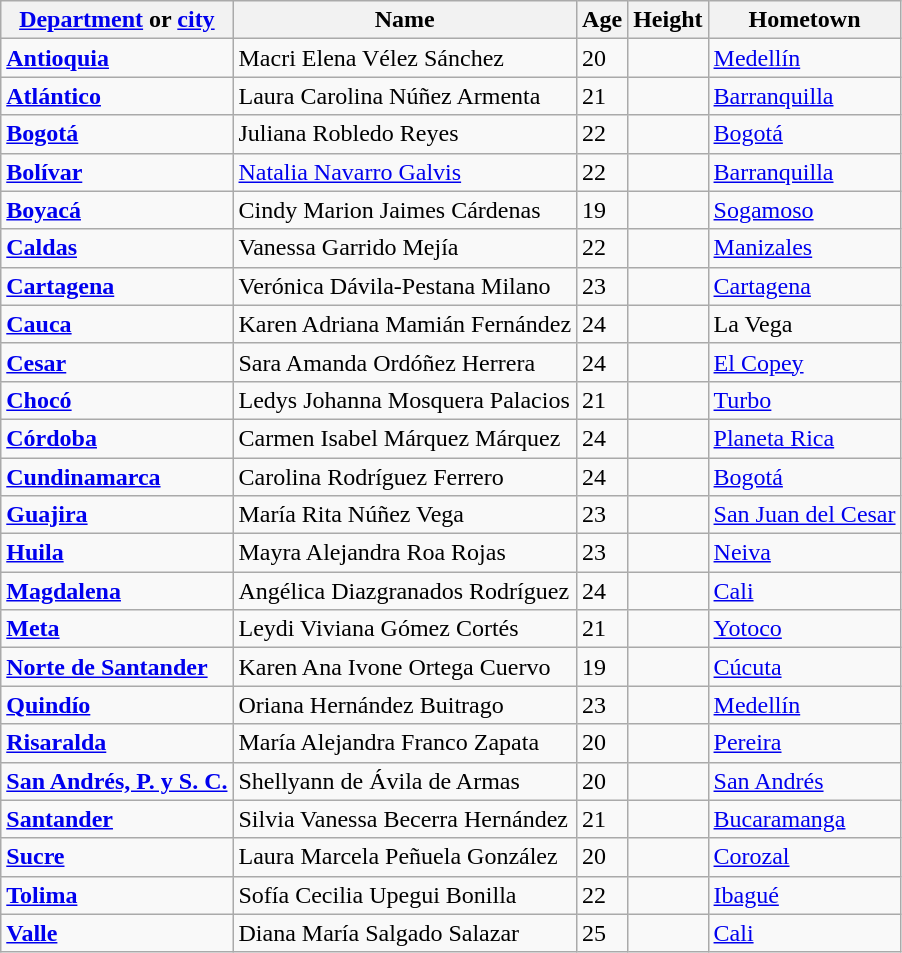<table class="sortable wikitable">
<tr>
<th><a href='#'>Department</a> or <a href='#'>city</a></th>
<th>Name</th>
<th>Age</th>
<th>Height</th>
<th>Hometown</th>
</tr>
<tr>
<td><strong><a href='#'>Antioquia</a></strong></td>
<td>Macri Elena Vélez Sánchez</td>
<td>20</td>
<td></td>
<td><a href='#'>Medellín</a></td>
</tr>
<tr>
<td><strong><a href='#'>Atlántico</a></strong></td>
<td>Laura Carolina Núñez Armenta</td>
<td>21</td>
<td></td>
<td><a href='#'>Barranquilla</a></td>
</tr>
<tr>
<td><strong><a href='#'>Bogotá</a></strong></td>
<td>Juliana Robledo Reyes</td>
<td>22</td>
<td></td>
<td><a href='#'>Bogotá</a></td>
</tr>
<tr>
<td><strong><a href='#'>Bolívar</a></strong></td>
<td><a href='#'>Natalia Navarro Galvis</a></td>
<td>22</td>
<td></td>
<td><a href='#'>Barranquilla</a></td>
</tr>
<tr>
<td><strong><a href='#'>Boyacá</a></strong></td>
<td>Cindy Marion Jaimes Cárdenas</td>
<td>19</td>
<td></td>
<td><a href='#'>Sogamoso</a></td>
</tr>
<tr>
<td><strong><a href='#'>Caldas</a></strong></td>
<td>Vanessa Garrido Mejía</td>
<td>22</td>
<td></td>
<td><a href='#'>Manizales</a></td>
</tr>
<tr>
<td><strong><a href='#'>Cartagena</a></strong></td>
<td>Verónica Dávila-Pestana Milano</td>
<td>23</td>
<td></td>
<td><a href='#'>Cartagena</a></td>
</tr>
<tr>
<td><strong><a href='#'>Cauca</a></strong></td>
<td>Karen Adriana Mamián Fernández</td>
<td>24</td>
<td></td>
<td>La Vega</td>
</tr>
<tr>
<td><strong><a href='#'>Cesar</a></strong></td>
<td>Sara Amanda Ordóñez Herrera</td>
<td>24</td>
<td></td>
<td><a href='#'>El Copey</a></td>
</tr>
<tr>
<td><strong><a href='#'>Chocó</a></strong></td>
<td>Ledys Johanna Mosquera Palacios</td>
<td>21</td>
<td></td>
<td><a href='#'>Turbo</a></td>
</tr>
<tr>
<td><strong><a href='#'>Córdoba</a></strong></td>
<td>Carmen Isabel Márquez Márquez</td>
<td>24</td>
<td></td>
<td><a href='#'>Planeta Rica</a></td>
</tr>
<tr>
<td><strong><a href='#'>Cundinamarca</a></strong></td>
<td>Carolina Rodríguez Ferrero</td>
<td>24</td>
<td></td>
<td><a href='#'>Bogotá</a></td>
</tr>
<tr>
<td><strong><a href='#'>Guajira</a></strong></td>
<td>María Rita Núñez Vega</td>
<td>23</td>
<td></td>
<td><a href='#'>San Juan del Cesar</a></td>
</tr>
<tr>
<td><strong><a href='#'>Huila</a></strong></td>
<td>Mayra Alejandra Roa Rojas</td>
<td>23</td>
<td></td>
<td><a href='#'>Neiva</a></td>
</tr>
<tr>
<td><strong><a href='#'>Magdalena</a></strong></td>
<td>Angélica Diazgranados Rodríguez</td>
<td>24</td>
<td></td>
<td><a href='#'>Cali</a></td>
</tr>
<tr>
<td><strong><a href='#'>Meta</a></strong></td>
<td>Leydi Viviana Gómez Cortés</td>
<td>21</td>
<td></td>
<td><a href='#'>Yotoco</a></td>
</tr>
<tr>
<td><strong><a href='#'>Norte de Santander</a></strong></td>
<td>Karen Ana Ivone Ortega Cuervo</td>
<td>19</td>
<td></td>
<td><a href='#'>Cúcuta</a></td>
</tr>
<tr>
<td><strong><a href='#'>Quindío</a></strong></td>
<td>Oriana Hernández Buitrago</td>
<td>23</td>
<td></td>
<td><a href='#'>Medellín</a></td>
</tr>
<tr>
<td><strong><a href='#'>Risaralda</a></strong></td>
<td>María Alejandra Franco Zapata</td>
<td>20</td>
<td></td>
<td><a href='#'>Pereira</a></td>
</tr>
<tr>
<td><strong><a href='#'>San Andrés, P. y S. C.</a></strong></td>
<td>Shellyann de Ávila de Armas</td>
<td>20</td>
<td></td>
<td><a href='#'>San Andrés</a></td>
</tr>
<tr>
<td><strong><a href='#'>Santander</a></strong></td>
<td>Silvia Vanessa Becerra Hernández</td>
<td>21</td>
<td></td>
<td><a href='#'>Bucaramanga</a></td>
</tr>
<tr>
<td><strong><a href='#'>Sucre</a></strong></td>
<td>Laura Marcela Peñuela González</td>
<td>20</td>
<td></td>
<td><a href='#'>Corozal</a></td>
</tr>
<tr>
<td><strong><a href='#'>Tolima</a></strong></td>
<td>Sofía Cecilia Upegui Bonilla</td>
<td>22</td>
<td></td>
<td><a href='#'>Ibagué</a></td>
</tr>
<tr>
<td><strong><a href='#'>Valle</a></strong></td>
<td>Diana María Salgado Salazar</td>
<td>25</td>
<td></td>
<td><a href='#'>Cali</a></td>
</tr>
</table>
